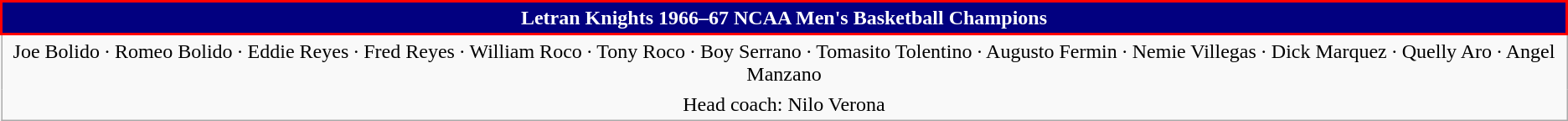<table class="wikitable" style="text-align: center">
<tr>
<th style = "background:#020080; border:2px solid red; color:white">Letran Knights 1966–67 NCAA Men's Basketball Champions</th>
</tr>
<tr>
<td style="border-style: none none none none;">Joe Bolido · Romeo Bolido · Eddie Reyes · Fred Reyes · William Roco · Tony Roco · Boy Serrano · Tomasito Tolentino · Augusto Fermin · Nemie Villegas · Dick Marquez · Quelly Aro · Angel Manzano</td>
</tr>
<tr>
<td style="border-style: none none none none;">Head coach: Nilo Verona</td>
</tr>
</table>
